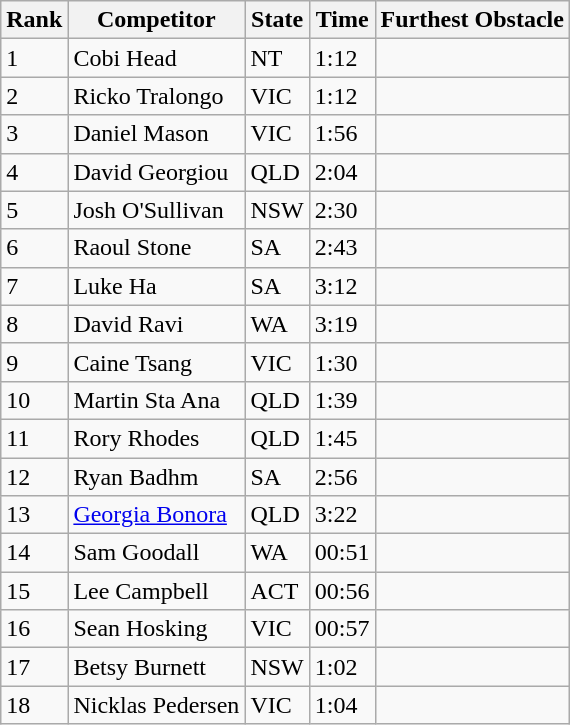<table class="wikitable sortable mw-collapsible">
<tr>
<th>Rank</th>
<th>Competitor</th>
<th>State</th>
<th>Time</th>
<th>Furthest Obstacle</th>
</tr>
<tr>
<td>1</td>
<td>Cobi Head</td>
<td>NT</td>
<td>1:12</td>
<td></td>
</tr>
<tr>
<td>2</td>
<td>Ricko Tralongo</td>
<td>VIC</td>
<td>1:12</td>
<td></td>
</tr>
<tr>
<td>3</td>
<td>Daniel Mason</td>
<td>VIC</td>
<td>1:56</td>
<td></td>
</tr>
<tr>
<td>4</td>
<td>David Georgiou</td>
<td>QLD</td>
<td>2:04</td>
<td></td>
</tr>
<tr>
<td>5</td>
<td>Josh O'Sullivan</td>
<td>NSW</td>
<td>2:30</td>
<td></td>
</tr>
<tr>
<td>6</td>
<td>Raoul Stone</td>
<td>SA</td>
<td>2:43</td>
<td></td>
</tr>
<tr>
<td>7</td>
<td>Luke Ha</td>
<td>SA</td>
<td>3:12</td>
<td></td>
</tr>
<tr>
<td>8</td>
<td>David Ravi</td>
<td>WA</td>
<td>3:19</td>
<td></td>
</tr>
<tr>
<td>9</td>
<td>Caine Tsang</td>
<td>VIC</td>
<td>1:30</td>
<td></td>
</tr>
<tr>
<td>10</td>
<td>Martin Sta Ana</td>
<td>QLD</td>
<td>1:39</td>
<td></td>
</tr>
<tr>
<td>11</td>
<td>Rory Rhodes</td>
<td>QLD</td>
<td>1:45</td>
<td></td>
</tr>
<tr>
<td>12</td>
<td>Ryan Badhm</td>
<td>SA</td>
<td>2:56</td>
<td></td>
</tr>
<tr>
<td>13</td>
<td><a href='#'>Georgia Bonora</a></td>
<td>QLD</td>
<td>3:22</td>
<td></td>
</tr>
<tr>
<td>14</td>
<td>Sam Goodall</td>
<td>WA</td>
<td>00:51</td>
<td></td>
</tr>
<tr>
<td>15</td>
<td>Lee Campbell</td>
<td>ACT</td>
<td>00:56</td>
<td></td>
</tr>
<tr>
<td>16</td>
<td>Sean Hosking</td>
<td>VIC</td>
<td>00:57</td>
<td></td>
</tr>
<tr>
<td>17</td>
<td>Betsy Burnett</td>
<td>NSW</td>
<td>1:02</td>
<td></td>
</tr>
<tr>
<td>18</td>
<td>Nicklas Pedersen</td>
<td>VIC</td>
<td>1:04</td>
<td></td>
</tr>
</table>
